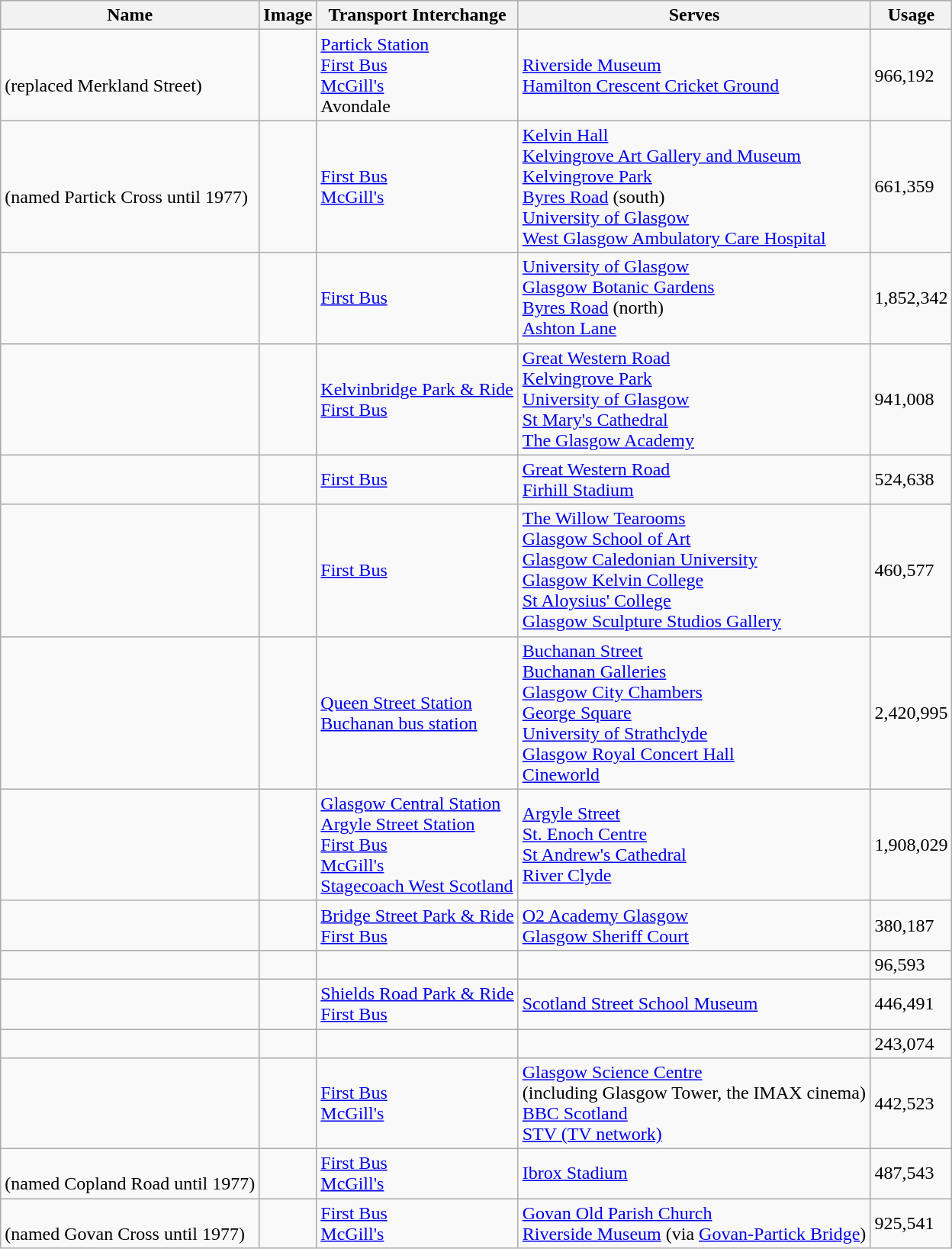<table class="wikitable sortable" style="text-align: left">
<tr>
<th>Name</th>
<th class="unsortable">Image</th>
<th class="unsortable">Transport Interchange</th>
<th class="unsortable">Serves</th>
<th>Usage<br></th>
</tr>
<tr>
<td><strong></strong><br>(replaced Merkland Street)</td>
<td></td>
<td> <a href='#'>Partick Station</a><br> <a href='#'>First Bus</a><br> <a href='#'>McGill's</a><br> Avondale</td>
<td><a href='#'>Riverside Museum</a><br><a href='#'>Hamilton Crescent Cricket Ground</a></td>
<td>966,192</td>
</tr>
<tr>
<td><strong></strong><br>(named Partick Cross until 1977)</td>
<td></td>
<td> <a href='#'>First Bus</a><br> <a href='#'>McGill's</a></td>
<td><a href='#'>Kelvin Hall</a><br><a href='#'>Kelvingrove Art Gallery and Museum</a><br><a href='#'>Kelvingrove Park</a><br><a href='#'>Byres Road</a> (south)<br><a href='#'>University of Glasgow</a><br><a href='#'>West Glasgow Ambulatory Care Hospital</a></td>
<td>661,359</td>
</tr>
<tr>
<td><strong></strong></td>
<td></td>
<td> <a href='#'>First Bus</a></td>
<td><a href='#'>University of Glasgow</a><br><a href='#'>Glasgow Botanic Gardens</a><br><a href='#'>Byres Road</a> (north)<br><a href='#'>Ashton Lane</a></td>
<td>1,852,342</td>
</tr>
<tr>
<td><strong></strong></td>
<td></td>
<td> <a href='#'>Kelvinbridge Park & Ride</a><br> <a href='#'>First Bus</a></td>
<td><a href='#'>Great Western Road</a><br><a href='#'>Kelvingrove Park</a><br><a href='#'>University of Glasgow</a><br><a href='#'>St Mary's Cathedral</a><br><a href='#'>The Glasgow Academy</a></td>
<td>941,008</td>
</tr>
<tr>
<td><strong></strong></td>
<td></td>
<td> <a href='#'>First Bus</a></td>
<td><a href='#'>Great Western Road</a><br><a href='#'>Firhill Stadium</a></td>
<td>524,638</td>
</tr>
<tr>
<td><strong></strong></td>
<td></td>
<td> <a href='#'>First Bus</a></td>
<td><a href='#'>The Willow Tearooms</a><br><a href='#'>Glasgow School of Art</a><br><a href='#'>Glasgow Caledonian University</a><br><a href='#'>Glasgow Kelvin College</a><br><a href='#'>St Aloysius' College</a><br><a href='#'>Glasgow Sculpture Studios Gallery</a></td>
<td>460,577</td>
</tr>
<tr>
<td><strong></strong></td>
<td></td>
<td> <a href='#'>Queen Street Station</a><br> <a href='#'>Buchanan bus station</a></td>
<td><a href='#'>Buchanan Street</a><br><a href='#'>Buchanan Galleries</a><br><a href='#'>Glasgow City Chambers</a><br><a href='#'>George Square</a><br><a href='#'>University of Strathclyde</a><br><a href='#'>Glasgow Royal Concert Hall</a><br><a href='#'>Cineworld</a></td>
<td>2,420,995</td>
</tr>
<tr>
<td><strong></strong></td>
<td></td>
<td> <a href='#'>Glasgow Central Station</a><br><a href='#'>Argyle Street Station</a><br> <a href='#'>First Bus</a><br> <a href='#'>McGill's</a> <br> <a href='#'>Stagecoach West Scotland</a></td>
<td><a href='#'>Argyle Street</a><br><a href='#'>St. Enoch Centre</a><br><a href='#'>St Andrew's Cathedral</a><br><a href='#'>River Clyde</a></td>
<td>1,908,029</td>
</tr>
<tr>
<td><strong></strong></td>
<td></td>
<td> <a href='#'>Bridge Street Park & Ride</a><br> <a href='#'>First Bus</a></td>
<td><a href='#'>O2 Academy Glasgow</a><br><a href='#'>Glasgow Sheriff Court</a></td>
<td>380,187</td>
</tr>
<tr>
<td><strong></strong></td>
<td></td>
<td></td>
<td></td>
<td>96,593</td>
</tr>
<tr>
<td><strong></strong></td>
<td></td>
<td nowrap> <a href='#'>Shields Road Park & Ride</a><br> <a href='#'>First Bus</a></td>
<td><a href='#'>Scotland Street School Museum</a></td>
<td>446,491</td>
</tr>
<tr>
<td><strong> </strong></td>
<td></td>
<td></td>
<td></td>
<td>243,074</td>
</tr>
<tr>
<td><strong></strong></td>
<td></td>
<td> <a href='#'>First Bus</a><br> <a href='#'>McGill's</a></td>
<td><a href='#'>Glasgow Science Centre</a><br>(including Glasgow Tower, the IMAX cinema)<br><a href='#'>BBC Scotland</a><br><a href='#'>STV (TV network)</a></td>
<td>442,523</td>
</tr>
<tr>
<td><strong></strong><br>(named Copland Road until 1977)</td>
<td></td>
<td> <a href='#'>First Bus</a><br> <a href='#'>McGill's</a></td>
<td><a href='#'>Ibrox Stadium</a></td>
<td>487,543</td>
</tr>
<tr>
<td><strong></strong><br>(named Govan Cross until 1977)</td>
<td></td>
<td> <a href='#'>First Bus</a><br> <a href='#'>McGill's</a></td>
<td><a href='#'>Govan Old Parish Church</a><br><a href='#'>Riverside Museum</a> (via <a href='#'>Govan-Partick Bridge</a>)</td>
<td>925,541</td>
</tr>
</table>
